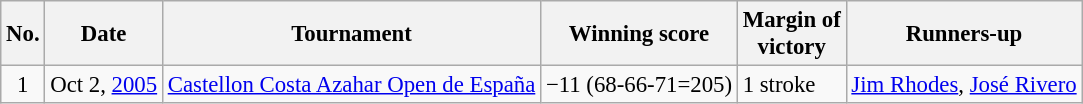<table class="wikitable" style="font-size:95%;">
<tr>
<th>No.</th>
<th>Date</th>
<th>Tournament</th>
<th>Winning score</th>
<th>Margin of<br>victory</th>
<th>Runners-up</th>
</tr>
<tr>
<td align=center>1</td>
<td align=right>Oct 2, <a href='#'>2005</a></td>
<td><a href='#'>Castellon Costa Azahar Open de España</a></td>
<td>−11 (68-66-71=205)</td>
<td>1 stroke</td>
<td> <a href='#'>Jim Rhodes</a>,  <a href='#'>José Rivero</a></td>
</tr>
</table>
